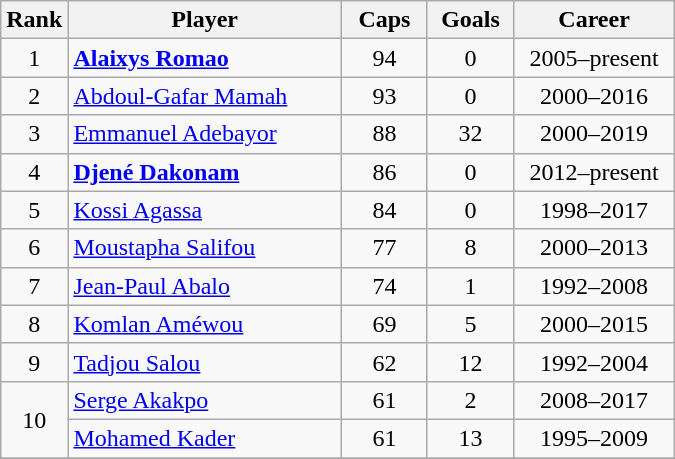<table class="wikitable sortable" style="text-align:center;">
<tr>
<th width=30px>Rank</th>
<th style="width:175px;">Player</th>
<th width=50px>Caps</th>
<th width=50px>Goals</th>
<th style="width:100px;">Career</th>
</tr>
<tr>
<td>1</td>
<td align=left><strong><a href='#'>Alaixys Romao</a></strong></td>
<td>94</td>
<td>0</td>
<td>2005–present</td>
</tr>
<tr>
<td>2</td>
<td align=left><a href='#'>Abdoul-Gafar Mamah</a></td>
<td>93</td>
<td>0</td>
<td>2000–2016</td>
</tr>
<tr>
<td>3</td>
<td align=left><a href='#'>Emmanuel Adebayor</a></td>
<td>88</td>
<td>32</td>
<td>2000–2019</td>
</tr>
<tr>
<td>4</td>
<td align=left><strong><a href='#'>Djené Dakonam</a></strong></td>
<td>86</td>
<td>0</td>
<td>2012–present</td>
</tr>
<tr>
<td>5</td>
<td align=left><a href='#'>Kossi Agassa</a></td>
<td>84</td>
<td>0</td>
<td>1998–2017</td>
</tr>
<tr>
<td>6</td>
<td align=left><a href='#'>Moustapha Salifou</a></td>
<td>77</td>
<td>8</td>
<td>2000–2013</td>
</tr>
<tr>
<td>7</td>
<td align=left><a href='#'>Jean-Paul Abalo</a></td>
<td>74</td>
<td>1</td>
<td>1992–2008</td>
</tr>
<tr>
<td>8</td>
<td align=left><a href='#'>Komlan Améwou</a></td>
<td>69</td>
<td>5</td>
<td>2000–2015</td>
</tr>
<tr>
<td>9</td>
<td align=left><a href='#'>Tadjou Salou</a></td>
<td>62</td>
<td>12</td>
<td>1992–2004</td>
</tr>
<tr>
<td rowspan=2>10</td>
<td align=left><a href='#'>Serge Akakpo</a></td>
<td>61</td>
<td>2</td>
<td>2008–2017</td>
</tr>
<tr>
<td align=left><a href='#'>Mohamed Kader</a></td>
<td>61</td>
<td>13</td>
<td>1995–2009</td>
</tr>
<tr>
</tr>
</table>
